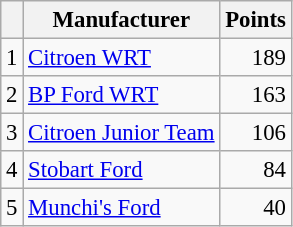<table class="wikitable" style="font-size: 95%;">
<tr>
<th></th>
<th>Manufacturer</th>
<th>Points</th>
</tr>
<tr>
<td>1</td>
<td> <a href='#'>Citroen WRT</a></td>
<td align="right">189</td>
</tr>
<tr>
<td>2</td>
<td> <a href='#'>BP Ford WRT</a></td>
<td align="right">163</td>
</tr>
<tr>
<td>3</td>
<td> <a href='#'>Citroen Junior Team</a></td>
<td align="right">106</td>
</tr>
<tr>
<td>4</td>
<td> <a href='#'>Stobart Ford</a></td>
<td align="right">84</td>
</tr>
<tr>
<td>5</td>
<td> <a href='#'>Munchi's Ford</a></td>
<td align="right">40</td>
</tr>
</table>
